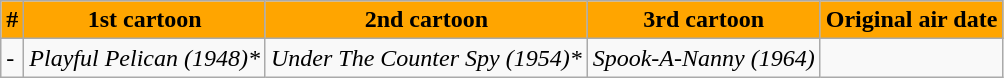<table class="wikitable">
<tr>
<th style="background:orange;">#</th>
<th style="background:orange;">1st cartoon</th>
<th style="background:orange;">2nd cartoon</th>
<th style="background:orange;">3rd cartoon</th>
<th style="background:orange;">Original air date</th>
</tr>
<tr>
<td>-</td>
<td><em>Playful Pelican (1948)*</em></td>
<td><em>Under The Counter Spy (1954)*</em></td>
<td><em>Spook-A-Nanny (1964)</em></td>
<td></td>
</tr>
</table>
